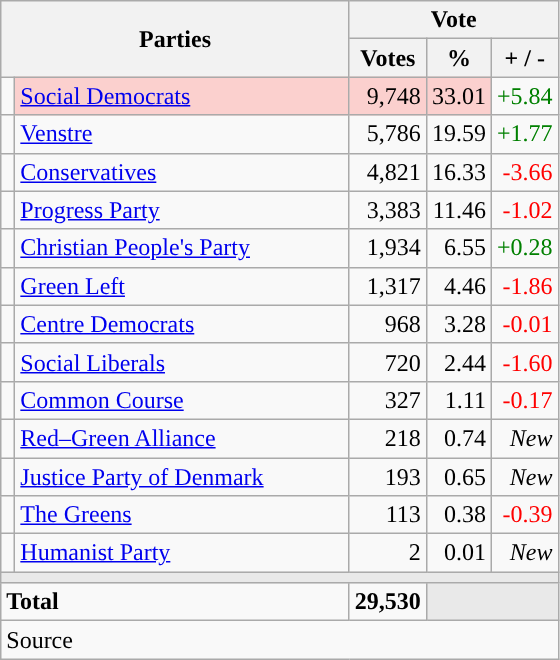<table class="wikitable" style="text-align:right;">
<tr>
<th style="text-align:centre;" rowspan="2" colspan="2" width="225">Parties</th>
<th colspan="3">Vote</th>
</tr>
<tr>
<th width="15">Votes</th>
<th width="15">%</th>
<th width="15">+ / -</th>
</tr>
<tr>
<td width="2" style="color:inherit;background:"></td>
<td bgcolor=#fbd0ce  align="left"><a href='#'>Social Democrats</a></td>
<td bgcolor=#fbd0ce>9,748</td>
<td bgcolor=#fbd0ce>33.01</td>
<td style=color:green;>+5.84</td>
</tr>
<tr>
<td width="2" style="color:inherit;background:"></td>
<td align="left"><a href='#'>Venstre</a></td>
<td>5,786</td>
<td>19.59</td>
<td style=color:green;>+1.77</td>
</tr>
<tr>
<td width="2" style="color:inherit;background:"></td>
<td align="left"><a href='#'>Conservatives</a></td>
<td>4,821</td>
<td>16.33</td>
<td style=color:red;>-3.66</td>
</tr>
<tr>
<td width="2" style="color:inherit;background:"></td>
<td align="left"><a href='#'>Progress Party</a></td>
<td>3,383</td>
<td>11.46</td>
<td style=color:red;>-1.02</td>
</tr>
<tr>
<td width="2" style="color:inherit;background:"></td>
<td align="left"><a href='#'>Christian People's Party</a></td>
<td>1,934</td>
<td>6.55</td>
<td style=color:green;>+0.28</td>
</tr>
<tr>
<td width="2" style="color:inherit;background:"></td>
<td align="left"><a href='#'>Green Left</a></td>
<td>1,317</td>
<td>4.46</td>
<td style=color:red;>-1.86</td>
</tr>
<tr>
<td width="2" style="color:inherit;background:"></td>
<td align="left"><a href='#'>Centre Democrats</a></td>
<td>968</td>
<td>3.28</td>
<td style=color:red;>-0.01</td>
</tr>
<tr>
<td width="2" style="color:inherit;background:"></td>
<td align="left"><a href='#'>Social Liberals</a></td>
<td>720</td>
<td>2.44</td>
<td style=color:red;>-1.60</td>
</tr>
<tr>
<td width="2" style="color:inherit;background:"></td>
<td align="left"><a href='#'>Common Course</a></td>
<td>327</td>
<td>1.11</td>
<td style=color:red;>-0.17</td>
</tr>
<tr>
<td width="2" style="color:inherit;background:"></td>
<td align="left"><a href='#'>Red–Green Alliance</a></td>
<td>218</td>
<td>0.74</td>
<td><em>New</em></td>
</tr>
<tr>
<td width="2" style="color:inherit;background:"></td>
<td align="left"><a href='#'>Justice Party of Denmark</a></td>
<td>193</td>
<td>0.65</td>
<td><em>New</em></td>
</tr>
<tr>
<td width="2" style="color:inherit;background:"></td>
<td align="left"><a href='#'>The Greens</a></td>
<td>113</td>
<td>0.38</td>
<td style=color:red;>-0.39</td>
</tr>
<tr>
<td width="2" style="color:inherit;background:"></td>
<td align="left"><a href='#'>Humanist Party</a></td>
<td>2</td>
<td>0.01</td>
<td><em>New</em></td>
</tr>
<tr>
<td colspan="7" bgcolor="#E9E9E9"></td>
</tr>
<tr>
<td align="left" colspan="2"><strong>Total</strong></td>
<td><strong>29,530</strong></td>
<td bgcolor="#E9E9E9" colspan="2"></td>
</tr>
<tr>
<td align="left" colspan="6">Source</td>
</tr>
</table>
